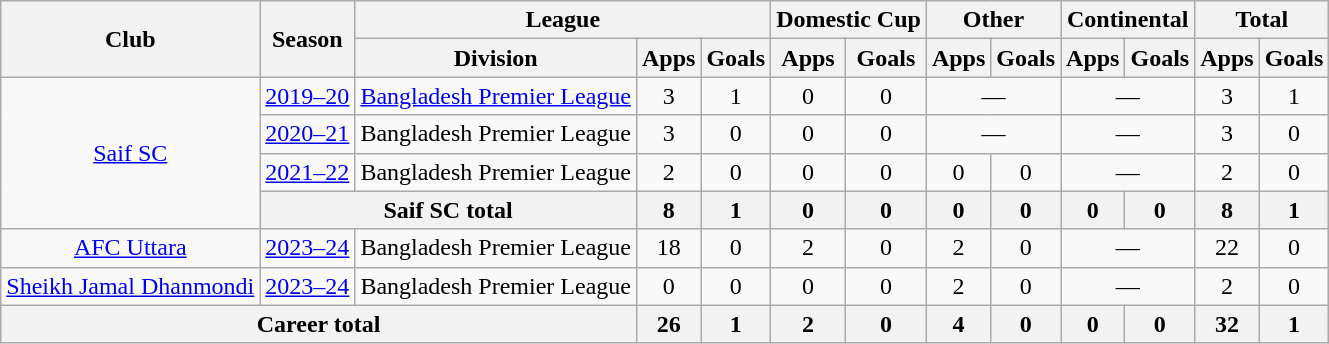<table class="wikitable" style="text-align:center">
<tr>
<th rowspan="2">Club</th>
<th rowspan="2">Season</th>
<th colspan="3">League</th>
<th colspan="2">Domestic Cup</th>
<th colspan="2">Other</th>
<th colspan="2">Continental</th>
<th colspan="2">Total</th>
</tr>
<tr>
<th>Division</th>
<th>Apps</th>
<th>Goals</th>
<th>Apps</th>
<th>Goals</th>
<th>Apps</th>
<th>Goals</th>
<th>Apps</th>
<th>Goals</th>
<th>Apps</th>
<th>Goals</th>
</tr>
<tr>
<td rowspan=4><a href='#'>Saif SC</a></td>
<td><a href='#'>2019–20</a></td>
<td><a href='#'>Bangladesh Premier League</a></td>
<td>3</td>
<td>1</td>
<td>0</td>
<td>0</td>
<td colspan="2">—</td>
<td colspan="2">—</td>
<td>3</td>
<td>1</td>
</tr>
<tr>
<td><a href='#'>2020–21</a></td>
<td>Bangladesh Premier League</td>
<td>3</td>
<td>0</td>
<td>0</td>
<td>0</td>
<td colspan="2">—</td>
<td colspan="2">—</td>
<td>3</td>
<td>0</td>
</tr>
<tr>
<td><a href='#'>2021–22</a></td>
<td>Bangladesh Premier League</td>
<td>2</td>
<td>0</td>
<td>0</td>
<td>0</td>
<td>0</td>
<td>0</td>
<td colspan="2">—</td>
<td>2</td>
<td>0</td>
</tr>
<tr>
<th colspan="2"><strong>Saif SC total</strong></th>
<th>8</th>
<th>1</th>
<th>0</th>
<th>0</th>
<th>0</th>
<th>0</th>
<th>0</th>
<th>0</th>
<th>8</th>
<th>1</th>
</tr>
<tr>
<td><a href='#'>AFC Uttara</a></td>
<td><a href='#'>2023–24</a></td>
<td>Bangladesh Premier League</td>
<td>18</td>
<td>0</td>
<td>2</td>
<td>0</td>
<td>2</td>
<td>0</td>
<td colspan="2">—</td>
<td>22</td>
<td>0</td>
</tr>
<tr>
<td><a href='#'>Sheikh Jamal Dhanmondi</a></td>
<td><a href='#'>2023–24</a></td>
<td>Bangladesh Premier League</td>
<td>0</td>
<td>0</td>
<td>0</td>
<td>0</td>
<td>2</td>
<td>0</td>
<td colspan="2">—</td>
<td>2</td>
<td>0</td>
</tr>
<tr>
<th colspan="3">Career total</th>
<th>26</th>
<th>1</th>
<th>2</th>
<th>0</th>
<th>4</th>
<th>0</th>
<th>0</th>
<th>0</th>
<th>32</th>
<th>1</th>
</tr>
</table>
